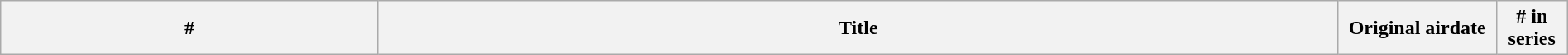<table class="wikitable plainrowheaders" width="100%">
<tr>
<th>#</th>
<th>Title</th>
<th width="120">Original airdate</th>
<th width="50"># in series<br></th>
</tr>
</table>
